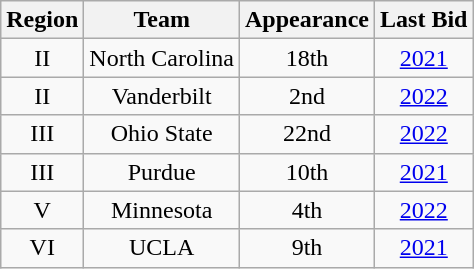<table class="wikitable sortable" style="text-align:center">
<tr>
<th>Region</th>
<th>Team</th>
<th>Appearance</th>
<th>Last Bid</th>
</tr>
<tr>
<td>II</td>
<td>North Carolina</td>
<td>18th</td>
<td><a href='#'>2021</a></td>
</tr>
<tr>
<td>II</td>
<td>Vanderbilt</td>
<td>2nd</td>
<td><a href='#'>2022</a></td>
</tr>
<tr>
<td>III</td>
<td>Ohio State</td>
<td>22nd</td>
<td><a href='#'>2022</a></td>
</tr>
<tr>
<td>III</td>
<td>Purdue</td>
<td>10th</td>
<td><a href='#'>2021</a></td>
</tr>
<tr>
<td>V</td>
<td>Minnesota</td>
<td>4th</td>
<td><a href='#'>2022</a></td>
</tr>
<tr>
<td>VI</td>
<td>UCLA</td>
<td>9th</td>
<td><a href='#'>2021</a></td>
</tr>
</table>
